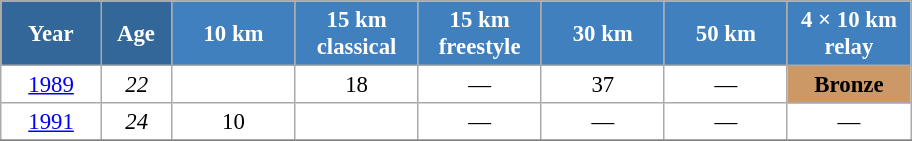<table class="wikitable" style="font-size:95%; text-align:center; border:grey solid 1px; border-collapse:collapse; background:#ffffff;">
<tr>
<th style="background-color:#369; color:white; width:60px;"> Year </th>
<th style="background-color:#369; color:white; width:40px;"> Age </th>
<th style="background-color:#4180be; color:white; width:75px;"> 10 km </th>
<th style="background-color:#4180be; color:white; width:75px;"> 15 km <br> classical </th>
<th style="background-color:#4180be; color:white; width:75px;"> 15 km <br> freestyle </th>
<th style="background-color:#4180be; color:white; width:75px;"> 30 km </th>
<th style="background-color:#4180be; color:white; width:75px;"> 50 km </th>
<th style="background-color:#4180be; color:white; width:75px;"> 4 × 10 km <br> relay </th>
</tr>
<tr>
<td><a href='#'>1989</a></td>
<td><em>22</em></td>
<td></td>
<td>18</td>
<td>—</td>
<td>37</td>
<td>—</td>
<td bgcolor="cc9966"><strong>Bronze</strong></td>
</tr>
<tr>
<td><a href='#'>1991</a></td>
<td><em>24</em></td>
<td>10</td>
<td></td>
<td>—</td>
<td>—</td>
<td>—</td>
<td>—</td>
</tr>
<tr>
</tr>
</table>
